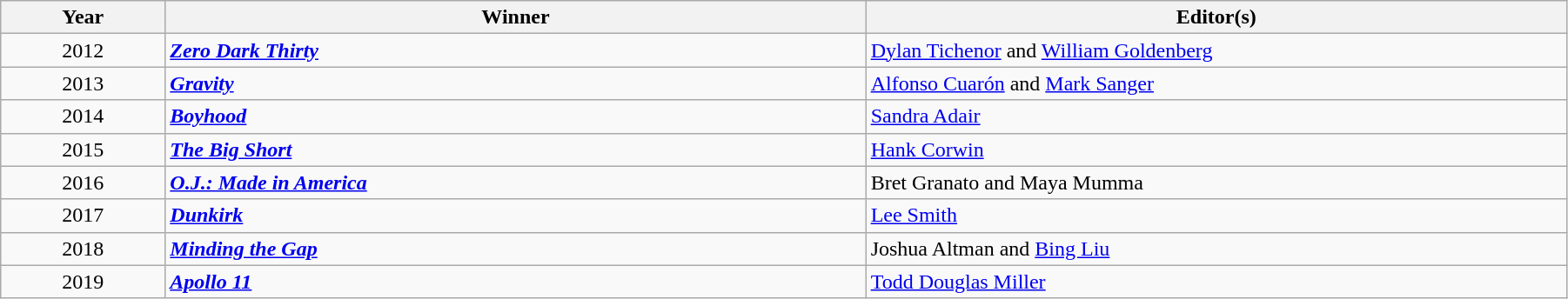<table class="wikitable" width="95%" cellpadding="5">
<tr>
<th width="100"><strong>Year</strong></th>
<th width="450"><strong>Winner</strong></th>
<th width="450"><strong>Editor(s)</strong></th>
</tr>
<tr>
<td style="text-align:center;">2012</td>
<td><strong><em><a href='#'>Zero Dark Thirty</a></em></strong></td>
<td><a href='#'>Dylan Tichenor</a> and <a href='#'>William Goldenberg</a></td>
</tr>
<tr>
<td style="text-align:center;">2013</td>
<td><strong><em><a href='#'>Gravity</a></em></strong></td>
<td><a href='#'>Alfonso Cuarón</a> and <a href='#'>Mark Sanger</a></td>
</tr>
<tr>
<td style="text-align:center;">2014</td>
<td><strong><em><a href='#'>Boyhood</a></em></strong></td>
<td><a href='#'>Sandra Adair</a></td>
</tr>
<tr>
<td style="text-align:center;">2015</td>
<td><strong><em><a href='#'>The Big Short</a></em></strong></td>
<td><a href='#'>Hank Corwin</a></td>
</tr>
<tr>
<td style="text-align:center;">2016</td>
<td><strong><em><a href='#'>O.J.: Made in America</a></em></strong></td>
<td>Bret Granato and Maya Mumma</td>
</tr>
<tr>
<td style="text-align:center;">2017</td>
<td><strong><em><a href='#'>Dunkirk</a></em></strong></td>
<td><a href='#'>Lee Smith</a></td>
</tr>
<tr>
<td style="text-align:center;">2018</td>
<td><strong><em><a href='#'>Minding the Gap</a></em></strong></td>
<td>Joshua Altman and <a href='#'>Bing Liu</a></td>
</tr>
<tr>
<td style="text-align:center;">2019</td>
<td><strong><em><a href='#'>Apollo 11</a></em></strong></td>
<td><a href='#'>Todd Douglas Miller</a></td>
</tr>
</table>
